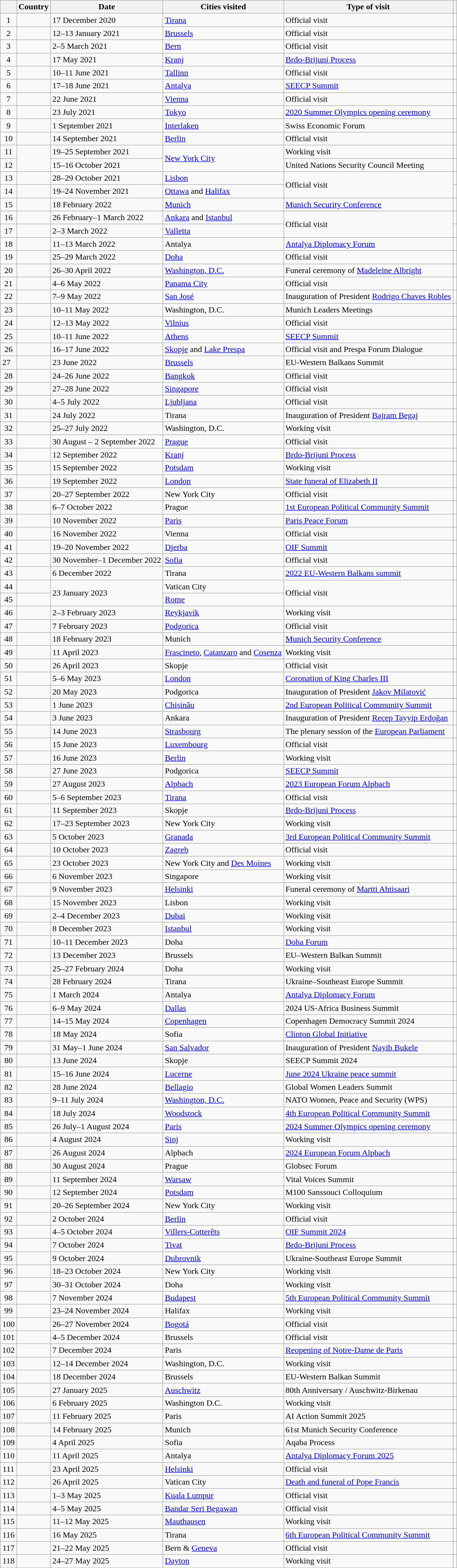<table class="wikitable sortable" style="margin:auto;">
<tr>
<th class="unsortable"></th>
<th>Country</th>
<th>Date </th>
<th>Cities visited</th>
<th>Type of visit </th>
<th class="unsortable"></th>
</tr>
<tr>
<td align="center">1</td>
<td></td>
<td> 17 December 2020</td>
<td><a href='#'>Tirana</a></td>
<td>Official visit</td>
<td></td>
</tr>
<tr>
<td align="center">2</td>
<td></td>
<td> 12–13 January 2021</td>
<td><a href='#'>Brussels</a></td>
<td>Official visit</td>
<td></td>
</tr>
<tr>
<td align="center">3</td>
<td></td>
<td> 2–5 March 2021</td>
<td><a href='#'>Bern</a></td>
<td>Official visit</td>
<td></td>
</tr>
<tr>
<td align="center">4</td>
<td></td>
<td> 17 May 2021</td>
<td><a href='#'>Kranj</a></td>
<td><a href='#'>Brdo-Brijuni Process</a></td>
<td></td>
</tr>
<tr>
<td align="center">5</td>
<td></td>
<td> 10–11 June 2021</td>
<td><a href='#'>Tallinn</a></td>
<td>Official visit</td>
<td></td>
</tr>
<tr>
<td align="center">6</td>
<td></td>
<td> 17–18 June 2021</td>
<td><a href='#'>Antalya</a></td>
<td><a href='#'>SEECP Summit</a></td>
<td></td>
</tr>
<tr>
<td align="center">7</td>
<td></td>
<td> 22 June 2021</td>
<td><a href='#'>Vienna</a></td>
<td>Official visit</td>
<td></td>
</tr>
<tr>
<td align="center">8</td>
<td></td>
<td> 23 July 2021</td>
<td><a href='#'>Tokyo</a></td>
<td><a href='#'>2020 Summer Olympics opening ceremony</a></td>
<td></td>
</tr>
<tr>
<td align="center">9</td>
<td></td>
<td> 1 September 2021</td>
<td><a href='#'>Interlaken</a></td>
<td>Swiss Economic Forum</td>
<td></td>
</tr>
<tr>
<td align="center">10</td>
<td></td>
<td> 14 September 2021</td>
<td><a href='#'>Berlin</a></td>
<td>Official visit</td>
<td></td>
</tr>
<tr>
<td align="center">11</td>
<td rowspan=2></td>
<td> 19–25 September 2021</td>
<td rowspan=2><a href='#'>New York City</a></td>
<td>Working visit</td>
<td></td>
</tr>
<tr>
<td align="center">12</td>
<td> 15–16 October 2021</td>
<td>United Nations Security Council Meeting</td>
<td></td>
</tr>
<tr>
<td align="center">13</td>
<td></td>
<td> 28–29 October 2021</td>
<td><a href='#'>Lisbon</a></td>
<td rowspan=2>Official visit</td>
<td></td>
</tr>
<tr>
<td align="center">14</td>
<td></td>
<td> 19–24 November 2021</td>
<td><a href='#'>Ottawa</a> and <a href='#'>Halifax</a></td>
<td></td>
</tr>
<tr>
<td align="center">15</td>
<td></td>
<td> 18 February 2022</td>
<td><a href='#'>Munich</a></td>
<td><a href='#'>Munich Security Conference</a></td>
<td></td>
</tr>
<tr>
<td align="center">16</td>
<td></td>
<td> 26 February–1 March 2022</td>
<td><a href='#'>Ankara</a> and <a href='#'>Istanbul</a></td>
<td rowspan=2>Official visit</td>
<td></td>
</tr>
<tr>
<td align="center">17</td>
<td></td>
<td> 2–3 March 2022</td>
<td><a href='#'>Valletta</a></td>
<td></td>
</tr>
<tr>
<td align="center">18</td>
<td></td>
<td> 11–13 March 2022</td>
<td>Antalya</td>
<td><a href='#'>Antalya Diplomacy Forum</a></td>
<td></td>
</tr>
<tr>
<td align="center">19</td>
<td></td>
<td> 25–29 March 2022</td>
<td><a href='#'>Doha</a></td>
<td>Official visit</td>
<td></td>
</tr>
<tr>
<td align="center">20</td>
<td></td>
<td> 26–30 April 2022</td>
<td><a href='#'>Washington, D.C.</a></td>
<td>Funeral ceremony of <a href='#'>Madeleine Albright</a></td>
<td></td>
</tr>
<tr>
<td align="center">21</td>
<td></td>
<td> 4–6 May 2022</td>
<td><a href='#'>Panama City</a></td>
<td>Official visit</td>
<td></td>
</tr>
<tr>
<td align="center">22</td>
<td></td>
<td> 7–9 May 2022</td>
<td><a href='#'>San José</a></td>
<td>Inauguration of President <a href='#'>Rodrigo Chaves Robles</a></td>
<td></td>
</tr>
<tr>
<td align="center">23</td>
<td></td>
<td> 10–11 May 2022</td>
<td>Washington, D.C.</td>
<td>Munich Leaders Meetings</td>
<td></td>
</tr>
<tr>
<td align="center">24</td>
<td></td>
<td> 12–13 May 2022</td>
<td><a href='#'>Vilnius</a></td>
<td>Official visit</td>
<td></td>
</tr>
<tr>
<td align="center">25</td>
<td></td>
<td> 10–11 June 2022</td>
<td><a href='#'>Athens</a></td>
<td><a href='#'>SEECP Summit</a></td>
<td></td>
</tr>
<tr>
<td align="center">26</td>
<td></td>
<td> 16–17 June 2022</td>
<td><a href='#'>Skopje</a> and <a href='#'>Lake Prespa</a></td>
<td>Official visit and Prespa Forum Dialogue</td>
<td></td>
</tr>
<tr>
<td align=“center”>27</td>
<td></td>
<td> 23 June 2022</td>
<td><a href='#'>Brussels</a></td>
<td>EU-Western Balkans Summit</td>
<td></td>
</tr>
<tr>
<td align="center">28</td>
<td></td>
<td> 24–26 June 2022</td>
<td><a href='#'>Bangkok</a></td>
<td>Official visit</td>
<td></td>
</tr>
<tr>
<td align="center">29</td>
<td></td>
<td> 27–28 June 2022</td>
<td><a href='#'>Singapore</a></td>
<td>Official visit</td>
<td></td>
</tr>
<tr>
<td align="center">30</td>
<td></td>
<td> 4–5 July 2022</td>
<td><a href='#'>Ljubljana</a></td>
<td>Official visit</td>
<td></td>
</tr>
<tr>
<td align="center">31</td>
<td></td>
<td> 24 July 2022</td>
<td>Tirana</td>
<td>Inauguration of President <a href='#'>Bajram Begaj</a></td>
<td></td>
</tr>
<tr>
<td align="center">32</td>
<td></td>
<td> 25–27 July 2022</td>
<td>Washington, D.C.</td>
<td>Working visit</td>
<td></td>
</tr>
<tr>
<td align="center">33</td>
<td></td>
<td> 30 August – 2 September 2022</td>
<td><a href='#'>Prague</a></td>
<td>Official visit</td>
<td></td>
</tr>
<tr>
<td align="center">34</td>
<td></td>
<td> 12 September 2022</td>
<td><a href='#'>Kranj</a></td>
<td><a href='#'>Brdo-Brijuni Process</a></td>
<td></td>
</tr>
<tr>
<td align="center">35</td>
<td></td>
<td> 15 September 2022</td>
<td><a href='#'>Potsdam</a></td>
<td>Working visit</td>
<td></td>
</tr>
<tr>
<td align="center">36</td>
<td></td>
<td> 19 September 2022</td>
<td><a href='#'>London</a></td>
<td><a href='#'>State funeral of Elizabeth II</a></td>
<td></td>
</tr>
<tr>
<td align="center">37</td>
<td></td>
<td> 20–27 September 2022</td>
<td>New York City</td>
<td>Official visit</td>
<td></td>
</tr>
<tr>
<td align="center">38</td>
<td></td>
<td> 6–7 October 2022</td>
<td>Prague</td>
<td><a href='#'>1st European Political Community Summit</a></td>
<td></td>
</tr>
<tr>
<td align="center">39</td>
<td></td>
<td> 10 November 2022</td>
<td><a href='#'>Paris</a></td>
<td><a href='#'>Paris Peace Forum</a></td>
<td></td>
</tr>
<tr>
<td align="center">40</td>
<td></td>
<td> 16 November 2022</td>
<td>Vienna</td>
<td>Official visit</td>
<td></td>
</tr>
<tr>
<td align="center">41</td>
<td></td>
<td> 19–20 November 2022</td>
<td><a href='#'>Djerba</a></td>
<td><a href='#'>OIF Summit</a></td>
<td></td>
</tr>
<tr>
<td align="center">42</td>
<td></td>
<td>30 November–1 December 2022</td>
<td><a href='#'>Sofia</a></td>
<td>Official visit</td>
<td></td>
</tr>
<tr>
<td align="center">43</td>
<td></td>
<td> 6 December 2022</td>
<td>Tirana</td>
<td><a href='#'>2022 EU-Western Balkans summit</a></td>
<td></td>
</tr>
<tr>
<td align="center">44</td>
<td></td>
<td rowspan=2> 23 January 2023</td>
<td>Vatican City</td>
<td rowspan=2>Official visit</td>
<td rowspan=2></td>
</tr>
<tr>
<td align="center">45</td>
<td></td>
<td><a href='#'>Rome</a></td>
</tr>
<tr>
<td align="center">46</td>
<td></td>
<td> 2–3 February 2023</td>
<td><a href='#'>Reykjavík</a></td>
<td>Working visit</td>
<td></td>
</tr>
<tr>
<td align="center">47</td>
<td></td>
<td> 7 February 2023</td>
<td><a href='#'>Podgorica</a></td>
<td>Official visit</td>
<td></td>
</tr>
<tr>
<td align="center">48</td>
<td></td>
<td> 18 February 2023</td>
<td>Munich</td>
<td><a href='#'>Munich Security Conference</a></td>
<td></td>
</tr>
<tr>
<td align="center">49</td>
<td></td>
<td> 11 April 2023</td>
<td><a href='#'>Frascineto</a>, <a href='#'>Catanzaro</a> and <a href='#'>Cosenza</a></td>
<td>Working visit</td>
<td></td>
</tr>
<tr>
<td align="center">50</td>
<td></td>
<td> 26 April 2023</td>
<td>Skopje</td>
<td>Official visit</td>
<td></td>
</tr>
<tr>
<td align="center">51</td>
<td></td>
<td> 5–6 May 2023</td>
<td><a href='#'>London</a></td>
<td><a href='#'>Coronation of King Charles III</a></td>
<td></td>
</tr>
<tr>
<td align="center">52</td>
<td></td>
<td> 20 May 2023</td>
<td>Podgorica</td>
<td>Inauguration of President <a href='#'>Jakov Milatović</a></td>
<td></td>
</tr>
<tr>
</tr>
<tr>
<td align="center">53</td>
<td></td>
<td> 1 June 2023</td>
<td><a href='#'>Chișinău</a></td>
<td><a href='#'>2nd European Political Community Summit</a></td>
<td></td>
</tr>
<tr>
<td align="center">54</td>
<td></td>
<td> 3 June 2023</td>
<td>Ankara</td>
<td>Inauguration of President <a href='#'>Recep Tayyip Erdoğan</a></td>
<td></td>
</tr>
<tr>
<td align="center">55</td>
<td></td>
<td> 14 June 2023</td>
<td><a href='#'>Strasbourg</a></td>
<td>The plenary session of the <a href='#'>European Parliament</a></td>
<td></td>
</tr>
<tr>
<td align="center">56</td>
<td></td>
<td> 15 June 2023</td>
<td><a href='#'>Luxembourg</a></td>
<td>Official visit</td>
<td></td>
</tr>
<tr>
<td align="center">57</td>
<td></td>
<td> 16 June 2023</td>
<td><a href='#'>Berlin</a></td>
<td>Working visit</td>
<td></td>
</tr>
<tr>
<td align="center">58</td>
<td></td>
<td> 27 June 2023</td>
<td>Podgorica</td>
<td><a href='#'>SEECP Summit</a></td>
<td></td>
</tr>
<tr>
<td align="center">59</td>
<td></td>
<td> 27 August 2023</td>
<td><a href='#'>Alpbach</a></td>
<td><a href='#'>2023 European Forum Alpbach</a></td>
<td></td>
</tr>
<tr>
<td align="center">60</td>
<td></td>
<td> 5–6 September 2023</td>
<td><a href='#'>Tirana</a></td>
<td>Official visit</td>
<td></td>
</tr>
<tr>
<td align="center">61</td>
<td></td>
<td> 11 September 2023</td>
<td>Skopje</td>
<td><a href='#'>Brdo-Brijuni Process</a></td>
<td></td>
</tr>
<tr>
<td align="center">62</td>
<td></td>
<td> 17–23 September 2023</td>
<td>New York City</td>
<td>Working visit</td>
<td></td>
</tr>
<tr>
<td align="center">63</td>
<td></td>
<td> 5 October 2023</td>
<td><a href='#'>Granada</a></td>
<td><a href='#'>3rd European Political Community Summit</a></td>
<td></td>
</tr>
<tr>
<td align="center">64</td>
<td></td>
<td> 10 October 2023</td>
<td><a href='#'>Zagreb</a></td>
<td>Official visit</td>
<td></td>
</tr>
<tr>
<td align="center">65</td>
<td></td>
<td> 23 October 2023</td>
<td>New York City and <a href='#'>Des Moines</a></td>
<td>Working visit</td>
<td></td>
</tr>
<tr>
<td align="center">66</td>
<td></td>
<td> 6 November 2023</td>
<td>Singapore</td>
<td>Working visit</td>
<td></td>
</tr>
<tr>
<td align="center">67</td>
<td></td>
<td> 9 November 2023</td>
<td><a href='#'>Helsinki</a></td>
<td>Funeral ceremony of <a href='#'>Martti Ahtisaari</a></td>
<td></td>
</tr>
<tr>
<td align="center">68</td>
<td></td>
<td> 15 November 2023</td>
<td>Lisbon</td>
<td>Working visit</td>
<td></td>
</tr>
<tr>
<td align="center">69</td>
<td></td>
<td> 2–4 December 2023</td>
<td><a href='#'>Dubai</a></td>
<td>Working visit</td>
<td></td>
</tr>
<tr>
<td align="center">70</td>
<td></td>
<td> 8 December 2023</td>
<td><a href='#'>Istanbul</a></td>
<td>Working visit</td>
<td></td>
</tr>
<tr>
<td align="center">71</td>
<td></td>
<td> 10–11 December 2023</td>
<td>Doha</td>
<td><a href='#'>Doha Forum</a></td>
<td></td>
</tr>
<tr>
<td align="center">72</td>
<td></td>
<td> 13 December 2023</td>
<td>Brussels</td>
<td>EU–Western Balkan Summit</td>
<td></td>
</tr>
<tr>
<td align="center">73</td>
<td></td>
<td> 25–27 February 2024</td>
<td>Doha</td>
<td>Working visit</td>
<td></td>
</tr>
<tr>
<td align="center">74</td>
<td></td>
<td> 28 February 2024</td>
<td>Tirana</td>
<td>Ukraine–Southeast Europe Summit</td>
<td></td>
</tr>
<tr>
<td align="center">75</td>
<td></td>
<td> 1 March 2024</td>
<td>Antalya</td>
<td><a href='#'>Antalya Diplomacy Forum</a></td>
<td></td>
</tr>
<tr>
<td align="center">76</td>
<td></td>
<td>  6–9 May 2024</td>
<td><a href='#'>Dallas</a></td>
<td>2024 US-Africa Business Summit</td>
<td></td>
</tr>
<tr>
<td align="center">77</td>
<td></td>
<td>  14–15 May 2024</td>
<td><a href='#'>Copenhagen</a></td>
<td>Copenhagen Democracy Summit 2024</td>
<td></td>
</tr>
<tr>
<td align="center">78</td>
<td></td>
<td>  18 May 2024</td>
<td>Sofia</td>
<td><a href='#'>Clinton Global Initiative</a></td>
<td></td>
</tr>
<tr>
<td align="center">79</td>
<td></td>
<td>  31 May–1 June 2024</td>
<td><a href='#'>San Salvador</a></td>
<td>Inauguration of President <a href='#'>Nayib Bukele</a></td>
<td></td>
</tr>
<tr>
<td align="center">80</td>
<td></td>
<td>  13 June 2024</td>
<td>Skopje</td>
<td>SEECP Summit 2024</td>
<td></td>
</tr>
<tr>
<td align="center">81</td>
<td></td>
<td>  15–16 June 2024</td>
<td><a href='#'>Lucerne</a></td>
<td><a href='#'>June 2024 Ukraine peace summit</a></td>
<td></td>
</tr>
<tr>
<td align="center">82</td>
<td></td>
<td>  28 June 2024</td>
<td><a href='#'>Bellagio</a></td>
<td>Global Women Leaders Summit</td>
<td></td>
</tr>
<tr>
<td align="center">83</td>
<td></td>
<td>  9–11 July 2024</td>
<td><a href='#'>Washington, D.C.</a></td>
<td>NATO Women, Peace and Security (WPS)</td>
<td></td>
</tr>
<tr>
<td align="center">84</td>
<td></td>
<td>  18 July 2024</td>
<td><a href='#'>Woodstock</a></td>
<td><a href='#'>4th European Political Community Summit</a></td>
<td></td>
</tr>
<tr>
<td align="center">85</td>
<td></td>
<td>  26 July–1 August 2024</td>
<td><a href='#'>Paris</a></td>
<td><a href='#'>2024 Summer Olympics opening ceremony</a></td>
<td></td>
</tr>
<tr>
<td align="center">86</td>
<td></td>
<td>  4 August 2024</td>
<td><a href='#'>Sinj</a></td>
<td>Working visit</td>
<td></td>
</tr>
<tr>
<td align="center">87</td>
<td></td>
<td>  26 August 2024</td>
<td>Alpbach</td>
<td><a href='#'>2024 European Forum Alpbach</a></td>
<td></td>
</tr>
<tr>
<td align="center">88</td>
<td></td>
<td>  30 August 2024</td>
<td>Prague</td>
<td>Globsec Forum</td>
<td></td>
</tr>
<tr>
<td align="center">89</td>
<td></td>
<td>  11 September 2024</td>
<td><a href='#'>Warsaw</a></td>
<td>Vital Voices Summit</td>
<td></td>
</tr>
<tr>
<td align="center">90</td>
<td></td>
<td>  12 September 2024</td>
<td><a href='#'>Potsdam</a></td>
<td>M100 Sanssouci Colloquium</td>
<td></td>
</tr>
<tr>
<td align="center">91</td>
<td></td>
<td>  20–26 September 2024</td>
<td>New York City</td>
<td>Working visit</td>
<td></td>
</tr>
<tr>
<td align="center">92</td>
<td></td>
<td>  2 October 2024</td>
<td><a href='#'>Berlin</a></td>
<td>Official visit</td>
<td></td>
</tr>
<tr>
<td align="center">93</td>
<td></td>
<td>  4–5 October 2024</td>
<td><a href='#'>Villers-Cotterêts</a></td>
<td><a href='#'>OIF Summit 2024</a></td>
<td></td>
</tr>
<tr>
<td align="center">94</td>
<td></td>
<td>  7 October 2024</td>
<td><a href='#'>Tivat</a></td>
<td><a href='#'>Brdo-Brijuni Process</a></td>
<td></td>
</tr>
<tr>
<td align="center">95</td>
<td></td>
<td>  9 October 2024</td>
<td><a href='#'>Dubrovnik</a></td>
<td>Ukraine-Southeast Europe Summit</td>
<td></td>
</tr>
<tr>
<td align="center">96</td>
<td></td>
<td>  18–23 October 2024</td>
<td>New York City</td>
<td>Working visit</td>
<td></td>
</tr>
<tr>
<td align="center">97</td>
<td></td>
<td>  30–31 October 2024</td>
<td>Doha</td>
<td>Working visit</td>
<td></td>
</tr>
<tr>
<td align="center">98</td>
<td></td>
<td>  7 November 2024</td>
<td><a href='#'>Budapest</a></td>
<td><a href='#'>5th European Political Community Summit</a></td>
<td></td>
</tr>
<tr>
<td align="center">99</td>
<td></td>
<td>  23–24 November 2024</td>
<td>Halifax</td>
<td>Working visit</td>
<td></td>
</tr>
<tr>
<td align="center">100</td>
<td></td>
<td>  26–27 November 2024</td>
<td><a href='#'>Bogotá</a></td>
<td>Official visit</td>
<td></td>
</tr>
<tr>
<td align="center">101</td>
<td></td>
<td>  4–5 December 2024</td>
<td>Brussels</td>
<td>Official visit</td>
<td></td>
</tr>
<tr>
<td align="center">102</td>
<td></td>
<td>  7 December 2024</td>
<td>Paris</td>
<td><a href='#'>Reopening of Notre-Dame de Paris</a></td>
<td></td>
</tr>
<tr>
<td align="center">103</td>
<td></td>
<td>  12–14 December 2024</td>
<td>Washington, D.C.</td>
<td>Working visit</td>
<td></td>
</tr>
<tr>
<td align="center">104</td>
<td></td>
<td>  18 December 2024</td>
<td>Brussels</td>
<td>EU-Western Balkan Summit</td>
<td></td>
</tr>
<tr>
<td align="center">105</td>
<td></td>
<td>  27 January 2025</td>
<td><a href='#'>Auschwitz</a></td>
<td>80th Anniversary / Auschwitz-Birkenau</td>
<td></td>
</tr>
<tr>
<td align="center">106</td>
<td></td>
<td> 6 February 2025</td>
<td>Washington D.C.</td>
<td>Working visit</td>
<td></td>
</tr>
<tr>
<td align="center">107</td>
<td></td>
<td> 11 February 2025</td>
<td>Paris</td>
<td>AI Action Summit 2025</td>
<td></td>
</tr>
<tr>
<td align="center">108</td>
<td></td>
<td> 14 February 2025</td>
<td>Munich</td>
<td>61st Munich Security Conference</td>
<td></td>
</tr>
<tr>
<td align="center">109</td>
<td></td>
<td> 4 April 2025</td>
<td>Sofia</td>
<td>Aqaba Process</td>
<td></td>
</tr>
<tr>
<td align="center">110</td>
<td></td>
<td> 11 April 2025</td>
<td>Antalya</td>
<td><a href='#'>Antalya Diplomacy Forum 2025</a></td>
<td></td>
</tr>
<tr>
<td align="center">111</td>
<td></td>
<td> 23 April 2025</td>
<td><a href='#'>Helsinki</a></td>
<td>Official visit</td>
<td></td>
</tr>
<tr>
<td align="center">112</td>
<td></td>
<td> 26 April 2025</td>
<td>Vatican City</td>
<td><a href='#'>Death and funeral of Pope Francis</a></td>
<td></td>
</tr>
<tr>
<td align="center">113</td>
<td></td>
<td> 1–3 May 2025</td>
<td><a href='#'>Kuala Lumpur</a></td>
<td>Official visit</td>
<td></td>
</tr>
<tr>
<td align="center">114</td>
<td></td>
<td> 4–5 May 2025</td>
<td><a href='#'>Bandar Seri Begawan</a></td>
<td>Official visit</td>
<td></td>
</tr>
<tr>
<td align="center">115</td>
<td></td>
<td> 11–12 May 2025</td>
<td><a href='#'>Mauthausen</a></td>
<td>Working visit</td>
<td></td>
</tr>
<tr>
<td align="center">116</td>
<td></td>
<td> 16 May 2025</td>
<td>Tirana</td>
<td><a href='#'>6th European Political Community Summit</a></td>
<td></td>
</tr>
<tr>
<td align="center">117</td>
<td></td>
<td> 21–22 May 2025</td>
<td>Bern & <a href='#'>Geneva</a></td>
<td>Official visit</td>
<td></td>
</tr>
<tr>
<td align="center">118</td>
<td></td>
<td> 24–27 May 2025</td>
<td><a href='#'>Dayton</a></td>
<td>Working visit</td>
<td></td>
</tr>
</table>
